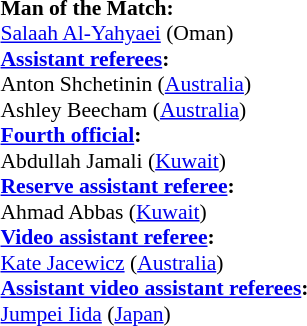<table style="width:100%; font-size:90%;">
<tr>
<td><br><strong>Man of the Match:</strong>
<br><a href='#'>Salaah Al-Yahyaei</a> (Oman)<br><strong><a href='#'>Assistant referees</a>:</strong>
<br>Anton Shchetinin (<a href='#'>Australia</a>)
<br>Ashley Beecham (<a href='#'>Australia</a>)
<br><strong><a href='#'>Fourth official</a>:</strong>
<br>Abdullah Jamali (<a href='#'>Kuwait</a>)
<br><strong><a href='#'>Reserve assistant referee</a>:</strong>
<br>Ahmad Abbas (<a href='#'>Kuwait</a>)
<br><strong><a href='#'>Video assistant referee</a>:</strong>
<br><a href='#'>Kate Jacewicz</a> (<a href='#'>Australia</a>)
<br><strong><a href='#'>Assistant video assistant referees</a>:</strong>
<br><a href='#'>Jumpei Iida</a> (<a href='#'>Japan</a>)</td>
</tr>
</table>
